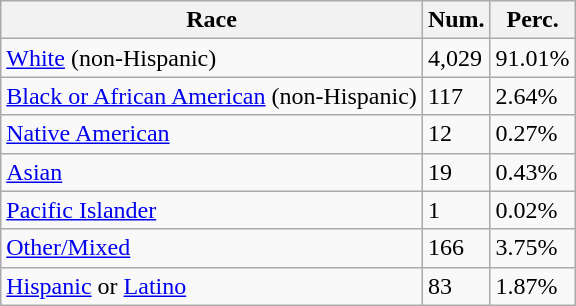<table class="wikitable">
<tr>
<th>Race</th>
<th>Num.</th>
<th>Perc.</th>
</tr>
<tr>
<td><a href='#'>White</a> (non-Hispanic)</td>
<td>4,029</td>
<td>91.01%</td>
</tr>
<tr>
<td><a href='#'>Black or African American</a> (non-Hispanic)</td>
<td>117</td>
<td>2.64%</td>
</tr>
<tr>
<td><a href='#'>Native American</a></td>
<td>12</td>
<td>0.27%</td>
</tr>
<tr>
<td><a href='#'>Asian</a></td>
<td>19</td>
<td>0.43%</td>
</tr>
<tr>
<td><a href='#'>Pacific Islander</a></td>
<td>1</td>
<td>0.02%</td>
</tr>
<tr>
<td><a href='#'>Other/Mixed</a></td>
<td>166</td>
<td>3.75%</td>
</tr>
<tr>
<td><a href='#'>Hispanic</a> or <a href='#'>Latino</a></td>
<td>83</td>
<td>1.87%</td>
</tr>
</table>
